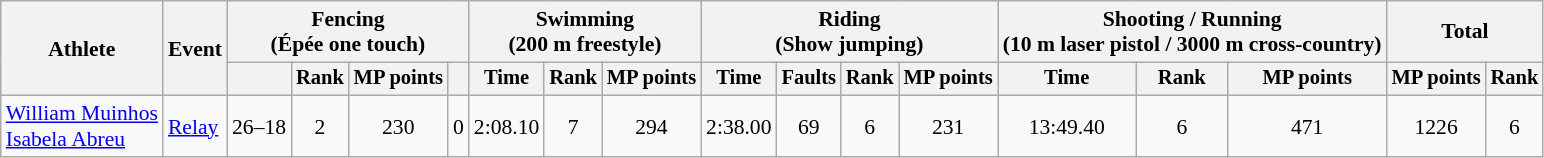<table class=wikitable style=font-size:90%;text-align:center>
<tr>
<th rowspan=2>Athlete</th>
<th rowspan=2>Event</th>
<th colspan=4>Fencing<br><span>(Épée one touch)</span></th>
<th colspan=3>Swimming<br><span>(200 m freestyle)</span></th>
<th colspan=4>Riding<br><span>(Show jumping)</span></th>
<th colspan=3>Shooting / Running<br><span>(10 m laser pistol / 3000 m cross-country)</span></th>
<th colspan=2>Total</th>
</tr>
<tr style=font-size:95%>
<th></th>
<th>Rank</th>
<th>MP points</th>
<th></th>
<th>Time</th>
<th>Rank</th>
<th>MP points</th>
<th>Time</th>
<th>Faults</th>
<th>Rank</th>
<th>MP points</th>
<th>Time</th>
<th>Rank</th>
<th>MP points</th>
<th>MP points</th>
<th>Rank</th>
</tr>
<tr>
<td align=left><a href='#'>William Muinhos</a><br><a href='#'>Isabela Abreu</a></td>
<td align=left><a href='#'>Relay</a></td>
<td>26–18</td>
<td>2</td>
<td>230</td>
<td>0</td>
<td>2:08.10</td>
<td>7</td>
<td>294</td>
<td>2:38.00</td>
<td>69</td>
<td>6</td>
<td>231</td>
<td>13:49.40</td>
<td>6</td>
<td>471</td>
<td>1226</td>
<td>6</td>
</tr>
</table>
